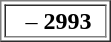<table border=1>
<tr>
<td>  <strong></strong> – <strong>2993</strong>  </td>
</tr>
</table>
